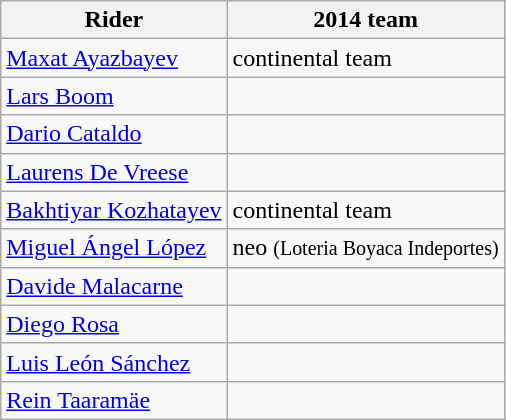<table class="wikitable">
<tr>
<th>Rider</th>
<th>2014 team</th>
</tr>
<tr>
<td><a href='#'>Maxat Ayazbayev</a></td>
<td> continental team</td>
</tr>
<tr>
<td><a href='#'>Lars Boom</a></td>
<td></td>
</tr>
<tr>
<td><a href='#'>Dario Cataldo</a></td>
<td></td>
</tr>
<tr>
<td><a href='#'>Laurens De Vreese</a></td>
<td></td>
</tr>
<tr>
<td><a href='#'>Bakhtiyar Kozhatayev</a></td>
<td> continental team</td>
</tr>
<tr>
<td><a href='#'>Miguel Ángel López</a></td>
<td>neo <small>(Loteria Boyaca Indeportes)</small></td>
</tr>
<tr>
<td><a href='#'>Davide Malacarne</a></td>
<td></td>
</tr>
<tr>
<td><a href='#'>Diego Rosa</a></td>
<td></td>
</tr>
<tr>
<td><a href='#'>Luis León Sánchez</a></td>
<td></td>
</tr>
<tr>
<td><a href='#'>Rein Taaramäe</a></td>
<td></td>
</tr>
</table>
